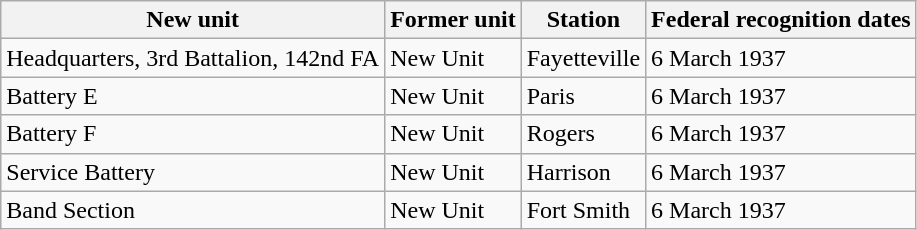<table class="wikitable">
<tr>
<th>New unit</th>
<th>Former unit</th>
<th>Station</th>
<th>Federal recognition dates</th>
</tr>
<tr>
<td>Headquarters, 3rd Battalion, 142nd FA</td>
<td>New Unit</td>
<td>Fayetteville</td>
<td>6 March 1937</td>
</tr>
<tr>
<td>Battery E</td>
<td>New Unit</td>
<td>Paris</td>
<td>6 March 1937</td>
</tr>
<tr>
<td>Battery F</td>
<td>New Unit</td>
<td>Rogers</td>
<td>6 March 1937</td>
</tr>
<tr>
<td>Service Battery</td>
<td>New Unit</td>
<td>Harrison</td>
<td>6 March 1937</td>
</tr>
<tr>
<td>Band Section</td>
<td>New Unit</td>
<td>Fort Smith</td>
<td>6 March 1937</td>
</tr>
</table>
